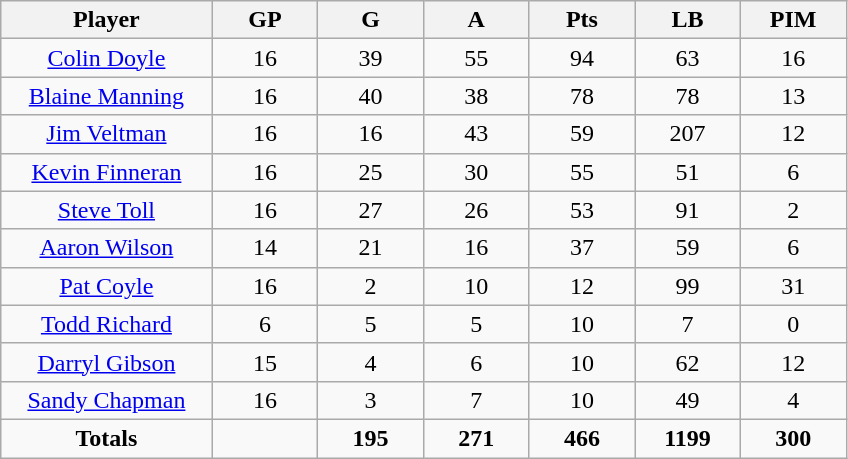<table class="wikitable sortable">
<tr align=center>
<th width="20%">Player</th>
<th width="10%">GP</th>
<th width="10%">G</th>
<th width="10%">A</th>
<th width="10%">Pts</th>
<th width="10%">LB</th>
<th width="10%">PIM</th>
</tr>
<tr align=center>
<td><a href='#'>Colin Doyle</a></td>
<td>16</td>
<td>39</td>
<td>55</td>
<td>94</td>
<td>63</td>
<td>16</td>
</tr>
<tr align=center>
<td><a href='#'>Blaine Manning</a></td>
<td>16</td>
<td>40</td>
<td>38</td>
<td>78</td>
<td>78</td>
<td>13</td>
</tr>
<tr align=center>
<td><a href='#'>Jim Veltman</a></td>
<td>16</td>
<td>16</td>
<td>43</td>
<td>59</td>
<td>207</td>
<td>12</td>
</tr>
<tr align=center>
<td><a href='#'>Kevin Finneran</a></td>
<td>16</td>
<td>25</td>
<td>30</td>
<td>55</td>
<td>51</td>
<td>6</td>
</tr>
<tr align=center>
<td><a href='#'>Steve Toll</a></td>
<td>16</td>
<td>27</td>
<td>26</td>
<td>53</td>
<td>91</td>
<td>2</td>
</tr>
<tr align=center>
<td><a href='#'>Aaron Wilson</a></td>
<td>14</td>
<td>21</td>
<td>16</td>
<td>37</td>
<td>59</td>
<td>6</td>
</tr>
<tr align=center>
<td><a href='#'>Pat Coyle</a></td>
<td>16</td>
<td>2</td>
<td>10</td>
<td>12</td>
<td>99</td>
<td>31</td>
</tr>
<tr align=center>
<td><a href='#'>Todd Richard</a></td>
<td>6</td>
<td>5</td>
<td>5</td>
<td>10</td>
<td>7</td>
<td>0</td>
</tr>
<tr align=center>
<td><a href='#'>Darryl Gibson</a></td>
<td>15</td>
<td>4</td>
<td>6</td>
<td>10</td>
<td>62</td>
<td>12</td>
</tr>
<tr align=center>
<td><a href='#'>Sandy Chapman</a></td>
<td>16</td>
<td>3</td>
<td>7</td>
<td>10</td>
<td>49</td>
<td>4</td>
</tr>
<tr align=center>
<td><strong>Totals</strong></td>
<td></td>
<td><strong>195</strong></td>
<td><strong>271</strong></td>
<td><strong>466</strong></td>
<td><strong>1199</strong></td>
<td><strong>300</strong></td>
</tr>
</table>
